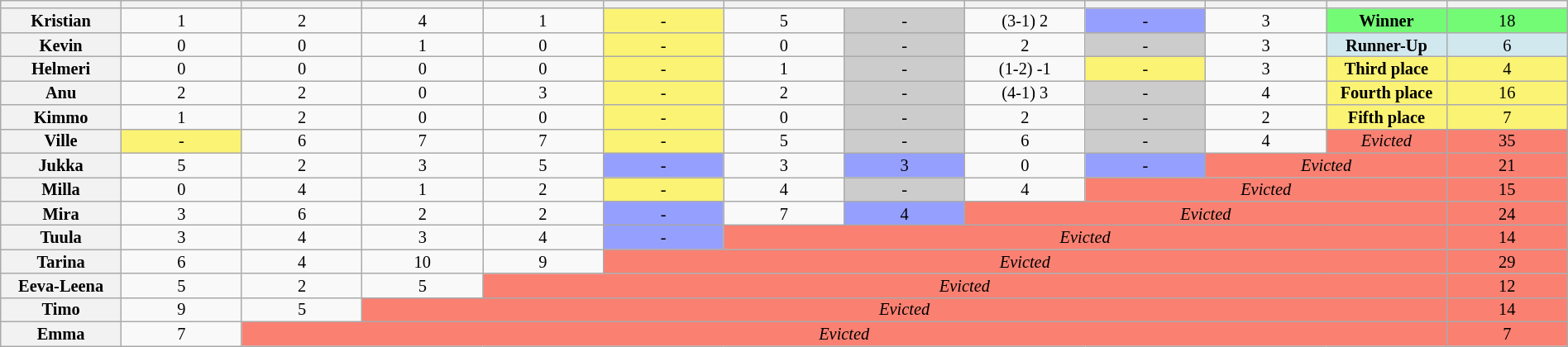<table class="wikitable" style="font-size:85%; text-align:center; line-height:13px; width: 100%">
<tr>
<th style="width: 5%;"></th>
<th style="width: 5%;"></th>
<th style="width: 5%;"></th>
<th style="width: 5%;"></th>
<th style="width: 5%;"></th>
<th style="width: 5%;"></th>
<th colspan="2" style="width: 10%;"></th>
<th style="width: 5%;"></th>
<th style="width: 5%;"></th>
<th style="width: 5%;"></th>
<th style="width: 5%;"></th>
<th style="width: 5%;"></th>
</tr>
<tr>
<th>Kristian</th>
<td>1</td>
<td>2</td>
<td>4</td>
<td>1</td>
<td style="background:#FBF373;">-</td>
<td>5</td>
<td style="background:#ccc;">-</td>
<td>(3-1) 2</td>
<td style="background:#959FFD">-</td>
<td>3</td>
<td bgcolor="73FB76"><strong>Winner</strong></td>
<td bgcolor="73FB76">18</td>
</tr>
<tr>
<th>Kevin</th>
<td>0</td>
<td>0</td>
<td>1</td>
<td>0</td>
<td style="background:#FBF373;">-</td>
<td>0</td>
<td style="background:#ccc;">-</td>
<td>2</td>
<td style="background:#ccc;">-</td>
<td>3</td>
<td bgcolor="D1E8EF"><strong>Runner-Up</strong></td>
<td bgcolor="D1E8EF">6</td>
</tr>
<tr>
<th>Helmeri</th>
<td>0</td>
<td>0</td>
<td>0</td>
<td>0</td>
<td style="background:#FBF373;">-</td>
<td>1</td>
<td style="background:#ccc;">-</td>
<td>(1-2) -1</td>
<td style="background:#FBF373;">-</td>
<td>3</td>
<td bgcolor="FBF373"><strong>Third place</strong></td>
<td bgcolor="FBF373">4</td>
</tr>
<tr>
<th>Anu</th>
<td>2</td>
<td>2</td>
<td>0</td>
<td>3</td>
<td style="background:#FBF373;">-</td>
<td>2</td>
<td style="background:#ccc;">-</td>
<td>(4-1) 3</td>
<td style="background:#ccc;">-</td>
<td>4</td>
<td bgcolor="FBF373"><strong>Fourth place</strong></td>
<td bgcolor="FBF373">16</td>
</tr>
<tr>
<th>Kimmo</th>
<td>1</td>
<td>2</td>
<td>0</td>
<td>0</td>
<td style="background:#FBF373;">-</td>
<td>0</td>
<td style="background:#ccc;">-</td>
<td>2</td>
<td style="background:#ccc;">-</td>
<td>2</td>
<td bgcolor="FBF373"><strong>Fifth place</strong></td>
<td bgcolor="FBF373">7</td>
</tr>
<tr>
<th>Ville</th>
<td style="background:#FBF373;">-</td>
<td>6</td>
<td>7</td>
<td>7</td>
<td style="background:#FBF373;">-</td>
<td>5</td>
<td style="background:#ccc;">-</td>
<td>6</td>
<td style="background:#ccc;">-</td>
<td>4</td>
<td colspan="1" style="background:salmon"><em>Evicted</em></td>
<td style="background:salmon">35</td>
</tr>
<tr>
<th>Jukka</th>
<td>5</td>
<td>2</td>
<td>3</td>
<td>5</td>
<td style="background:#959FFD;">-</td>
<td>3</td>
<td style="background:#959FFD">3</td>
<td>0</td>
<td style="background:#959FFD">-</td>
<td colspan="2" style="background:salmon"><em>Evicted</em></td>
<td style="background:salmon">21</td>
</tr>
<tr>
<th>Milla</th>
<td>0</td>
<td>4</td>
<td>1</td>
<td>2</td>
<td style="background:#FBF373;">-</td>
<td>4</td>
<td style="background:#ccc;">-</td>
<td>4</td>
<td colspan="3" style="background:salmon"><em>Evicted</em></td>
<td style="background:salmon">15</td>
</tr>
<tr>
<th>Mira</th>
<td>3</td>
<td>6</td>
<td>2</td>
<td>2</td>
<td style="background:#959FFD;">-</td>
<td>7</td>
<td style="background:#959FFD">4</td>
<td colspan="4" style="background:salmon"><em>Evicted</em></td>
<td style="background:salmon">24</td>
</tr>
<tr>
<th>Tuula</th>
<td>3</td>
<td>4</td>
<td>3</td>
<td>4</td>
<td style="background:#959FFD;">-</td>
<td colspan="6" style="background:salmon"><em>Evicted</em></td>
<td style="background:salmon">14</td>
</tr>
<tr>
<th>Tarina</th>
<td>6</td>
<td>4</td>
<td>10</td>
<td>9</td>
<td colspan="7" style="background:salmon"><em>Evicted</em></td>
<td style="background:salmon">29</td>
</tr>
<tr>
<th>Eeva-Leena</th>
<td>5</td>
<td>2</td>
<td>5</td>
<td colspan="8" style="background:salmon"><em>Evicted</em></td>
<td style="background:salmon">12</td>
</tr>
<tr>
<th>Timo</th>
<td>9</td>
<td>5</td>
<td colspan="9" style="background:salmon"><em>Evicted</em></td>
<td style="background:salmon">14</td>
</tr>
<tr>
<th>Emma</th>
<td>7</td>
<td colspan="10" style="background:salmon"><em>Evicted</em></td>
<td style="background:salmon">7</td>
</tr>
</table>
